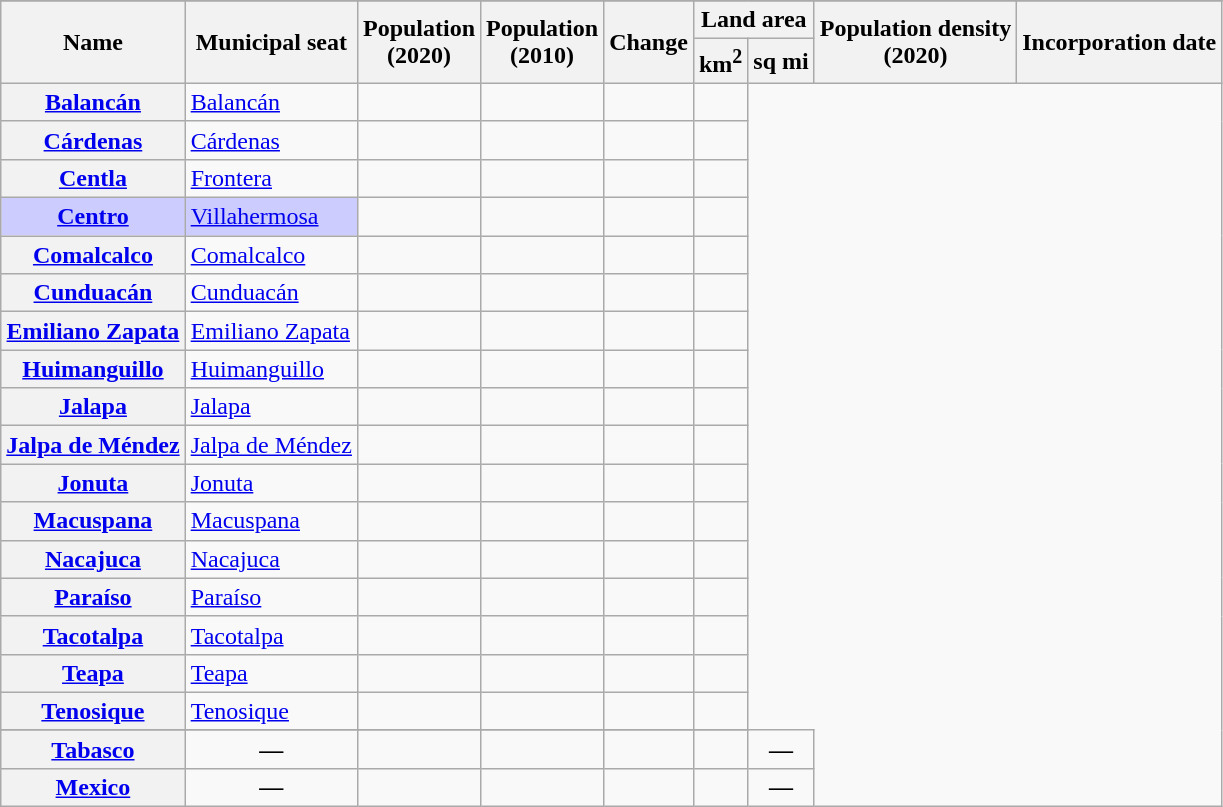<table class="wikitable sortable" style="text-align:right;">
<tr>
</tr>
<tr>
<th scope="col"  rowspan=2>Name</th>
<th scope="col"  rowspan=2>Municipal seat</th>
<th scope="col"  rowspan=2>Population<br>(2020)</th>
<th scope="col"  rowspan=2>Population<br>(2010)</th>
<th scope="col"  rowspan=2>Change</th>
<th scope="colgroup" data-sort-type="number"  colspan=2>Land area</th>
<th scope="col" data-sort-type="number"  rowspan=2>Population density<br>(2020)</th>
<th scope="col"  rowspan=2>Incorporation date</th>
</tr>
<tr>
<th scope="col">km<sup>2</sup></th>
<th scope="col">sq mi</th>
</tr>
<tr>
<th scope="row" align="left"><a href='#'>Balancán</a></th>
<td align=left><a href='#'>Balancán</a></td>
<td></td>
<td></td>
<td></td>
<td></td>
</tr>
<tr>
<th scope="row" align="left"><a href='#'>Cárdenas</a></th>
<td align=left><a href='#'>Cárdenas</a></td>
<td></td>
<td></td>
<td></td>
<td></td>
</tr>
<tr>
<th scope="row" align="left"><a href='#'>Centla</a></th>
<td align=left><a href='#'>Frontera</a></td>
<td></td>
<td></td>
<td></td>
<td></td>
</tr>
<tr>
<th scope="row" align="left" style="background:#CCF;"><a href='#'>Centro</a></th>
<td align=left style="background:#CCF;"><a href='#'>Villahermosa</a></td>
<td></td>
<td></td>
<td></td>
<td></td>
</tr>
<tr>
<th scope="row" align="left"><a href='#'>Comalcalco</a></th>
<td align=left><a href='#'>Comalcalco</a></td>
<td></td>
<td></td>
<td></td>
<td></td>
</tr>
<tr>
<th scope="row" align="left"><a href='#'>Cunduacán</a></th>
<td align=left><a href='#'>Cunduacán</a></td>
<td></td>
<td></td>
<td></td>
<td></td>
</tr>
<tr>
<th scope="row" align="left"><a href='#'>Emiliano Zapata</a></th>
<td align=left><a href='#'>Emiliano Zapata</a></td>
<td></td>
<td></td>
<td></td>
<td></td>
</tr>
<tr>
<th scope="row" align="left"><a href='#'>Huimanguillo</a></th>
<td align=left><a href='#'>Huimanguillo</a></td>
<td></td>
<td></td>
<td></td>
<td></td>
</tr>
<tr>
<th scope="row" align="left"><a href='#'>Jalapa</a></th>
<td align=left><a href='#'>Jalapa</a></td>
<td></td>
<td></td>
<td></td>
<td></td>
</tr>
<tr>
<th scope="row" align="left"><a href='#'>Jalpa de Méndez</a></th>
<td align=left><a href='#'>Jalpa de Méndez</a></td>
<td></td>
<td></td>
<td></td>
<td></td>
</tr>
<tr>
<th scope="row" align="left"><a href='#'>Jonuta</a></th>
<td align=left><a href='#'>Jonuta</a></td>
<td></td>
<td></td>
<td></td>
<td></td>
</tr>
<tr>
<th scope="row" align="left"><a href='#'>Macuspana</a></th>
<td align=left><a href='#'>Macuspana</a></td>
<td></td>
<td></td>
<td></td>
<td></td>
</tr>
<tr>
<th scope="row" align="left"><a href='#'>Nacajuca</a></th>
<td align=left><a href='#'>Nacajuca</a></td>
<td></td>
<td></td>
<td></td>
<td></td>
</tr>
<tr>
<th scope="row" align="left"><a href='#'>Paraíso</a></th>
<td align=left><a href='#'>Paraíso</a></td>
<td></td>
<td></td>
<td></td>
<td></td>
</tr>
<tr>
<th scope="row" align="left"><a href='#'>Tacotalpa</a></th>
<td align=left><a href='#'>Tacotalpa</a></td>
<td></td>
<td></td>
<td></td>
<td></td>
</tr>
<tr>
<th scope="row" align="left"><a href='#'>Teapa</a></th>
<td align=left><a href='#'>Teapa</a></td>
<td></td>
<td></td>
<td></td>
<td></td>
</tr>
<tr>
<th scope="row" align="left"><a href='#'>Tenosique</a></th>
<td align=left><a href='#'>Tenosique</a></td>
<td></td>
<td></td>
<td></td>
<td></td>
</tr>
<tr>
</tr>
<tr class="sortbottom" style="text-align:center;" style="background: #f2f2f2;">
<th scope="row" align="left"><strong><a href='#'>Tabasco</a></strong></th>
<td><strong>—</strong></td>
<td></td>
<td><strong></strong></td>
<td><strong></strong></td>
<td align="right"><strong></strong></td>
<td><strong>—</strong></td>
</tr>
<tr class="sortbottom" style="text-align:center;" style="background: #f2f2f2;">
<th scope="row" align="left"><strong><a href='#'>Mexico</a></strong></th>
<td><strong>—</strong></td>
<td></td>
<td><strong></strong></td>
<td><strong></strong></td>
<td align="right"><strong></strong></td>
<td><strong>—</strong></td>
</tr>
</table>
